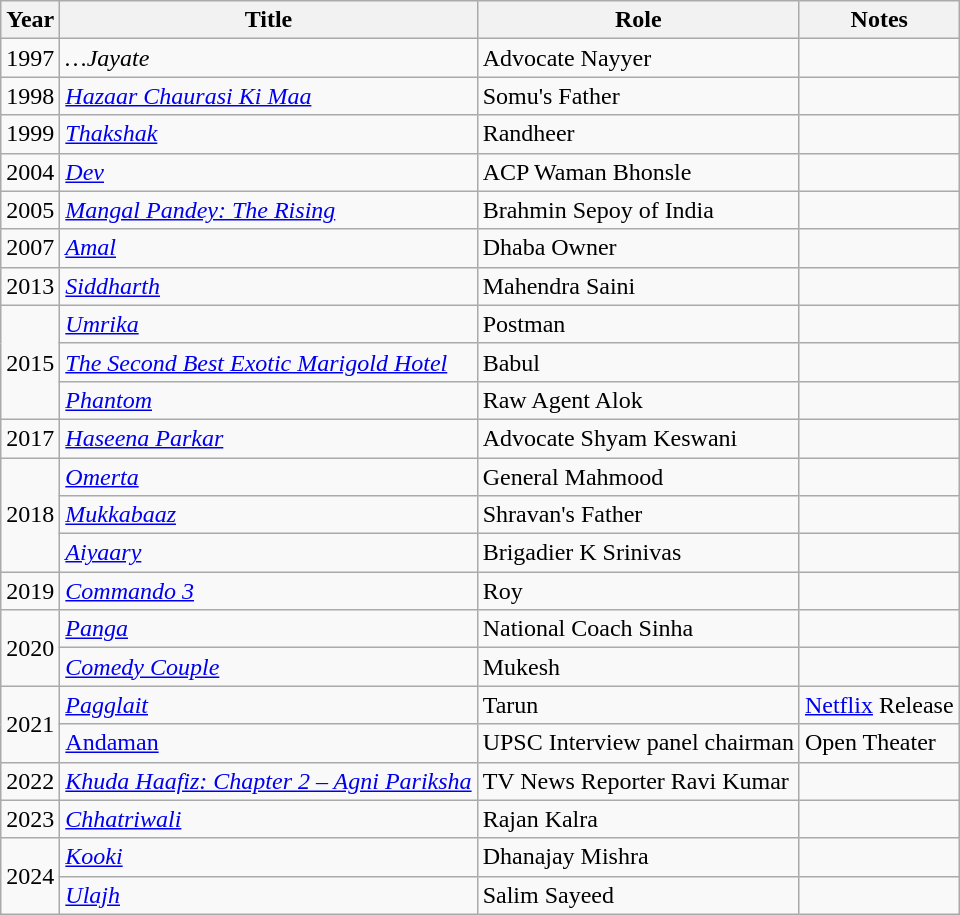<table class="wikitable">
<tr>
<th>Year</th>
<th>Title</th>
<th>Role</th>
<th>Notes</th>
</tr>
<tr>
<td>1997</td>
<td><em>…Jayate</em></td>
<td>Advocate Nayyer</td>
<td></td>
</tr>
<tr>
<td>1998</td>
<td><em><a href='#'>Hazaar Chaurasi Ki Maa</a></em></td>
<td>Somu's Father</td>
<td></td>
</tr>
<tr>
<td>1999</td>
<td><em><a href='#'>Thakshak</a></em></td>
<td>Randheer</td>
<td></td>
</tr>
<tr>
<td>2004</td>
<td><em><a href='#'>Dev</a></em></td>
<td>ACP Waman Bhonsle</td>
<td></td>
</tr>
<tr>
<td>2005</td>
<td><em><a href='#'>Mangal Pandey: The Rising</a></em></td>
<td>Brahmin Sepoy of India</td>
<td></td>
</tr>
<tr>
<td>2007</td>
<td><em><a href='#'>Amal</a></em></td>
<td>Dhaba Owner</td>
<td></td>
</tr>
<tr>
<td>2013</td>
<td><em><a href='#'>Siddharth</a></em></td>
<td>Mahendra Saini</td>
<td></td>
</tr>
<tr>
<td rowspan="3">2015</td>
<td><em><a href='#'>Umrika</a></em></td>
<td>Postman</td>
<td></td>
</tr>
<tr>
<td><em><a href='#'>The Second Best Exotic Marigold Hotel</a></em></td>
<td>Babul</td>
<td></td>
</tr>
<tr>
<td><em><a href='#'>Phantom</a></em></td>
<td>Raw Agent Alok</td>
<td></td>
</tr>
<tr>
<td>2017</td>
<td><em><a href='#'>Haseena Parkar</a></em></td>
<td>Advocate Shyam Keswani</td>
<td></td>
</tr>
<tr>
<td rowspan="3">2018</td>
<td><em><a href='#'>Omerta</a></em></td>
<td>General Mahmood</td>
<td></td>
</tr>
<tr>
<td><em><a href='#'>Mukkabaaz</a></em></td>
<td>Shravan's Father</td>
<td></td>
</tr>
<tr>
<td><em><a href='#'>Aiyaary</a></em></td>
<td>Brigadier K Srinivas</td>
<td></td>
</tr>
<tr>
<td>2019</td>
<td><a href='#'><em>Commando 3</em></a></td>
<td>Roy</td>
<td></td>
</tr>
<tr>
<td rowspan="2">2020</td>
<td><a href='#'><em>Panga</em></a></td>
<td>National Coach Sinha</td>
<td></td>
</tr>
<tr>
<td><a href='#'><em>Comedy Couple</em></a></td>
<td>Mukesh</td>
<td></td>
</tr>
<tr>
<td rowspan="2">2021</td>
<td><em><a href='#'>Pagglait</a></em></td>
<td>Tarun</td>
<td><a href='#'>Netflix</a> Release</td>
</tr>
<tr>
<td><a href='#'>Andaman</a></td>
<td>UPSC Interview panel chairman</td>
<td>Open Theater</td>
</tr>
<tr>
<td>2022</td>
<td><em><a href='#'>Khuda Haafiz: Chapter 2 – Agni Pariksha</a></em></td>
<td>TV News Reporter Ravi Kumar</td>
<td></td>
</tr>
<tr>
<td>2023</td>
<td><a href='#'><em>Chhatriwali</em></a></td>
<td>Rajan Kalra</td>
<td></td>
</tr>
<tr>
<td rowspan="2">2024</td>
<td><em><a href='#'>Kooki</a></em></td>
<td>Dhanajay Mishra</td>
</tr>
<tr>
<td><em><a href='#'>Ulajh</a></em></td>
<td>Salim Sayeed</td>
<td></td>
</tr>
</table>
